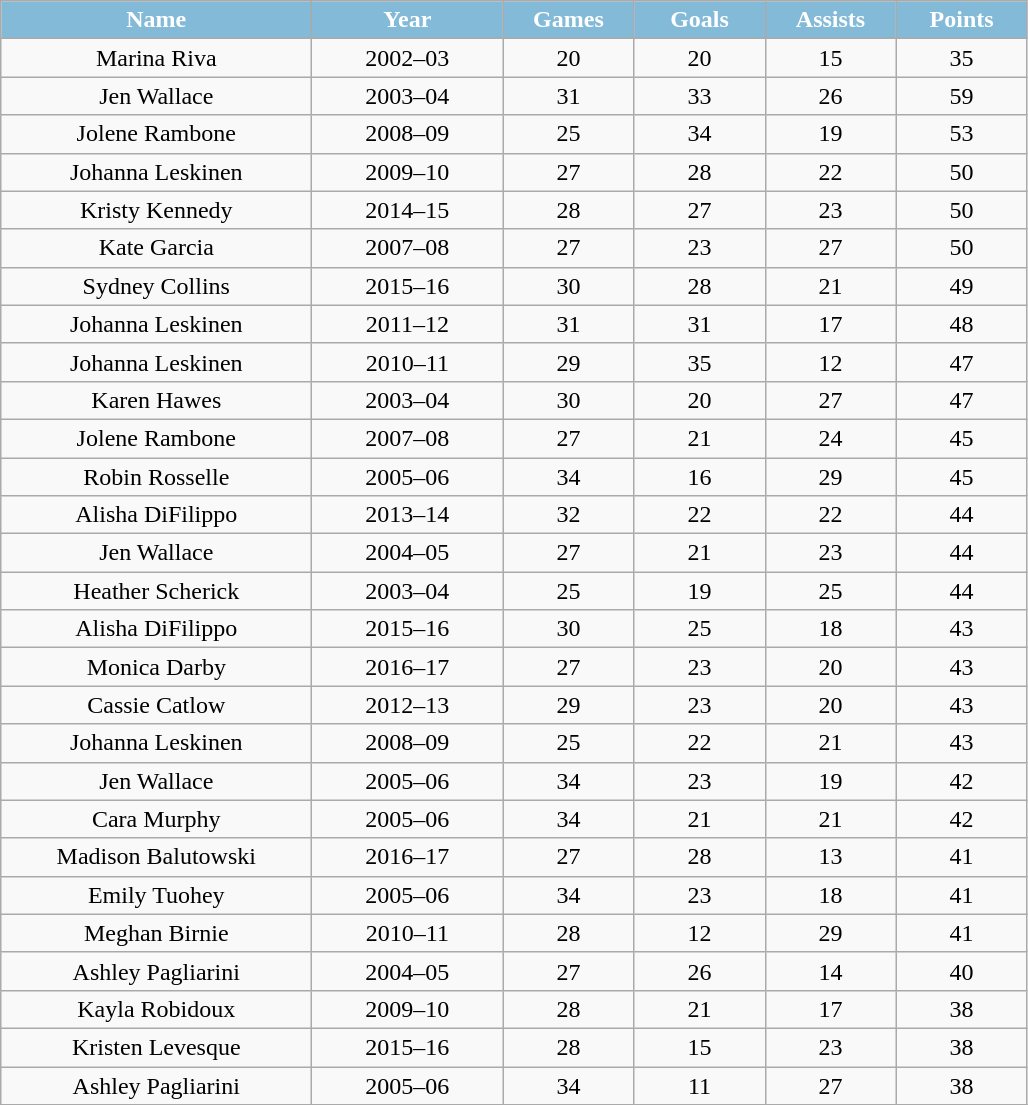<table class="wikitable">
<tr align="center"  style=" background:#83bad8; color:#ffffff;">
<td ! scope="col" width="200px"><strong>Name</strong></td>
<td ! scope="col" width="120px"><strong>Year</strong></td>
<td ! scope="col" width="80px"><strong>Games</strong></td>
<td ! scope="col" width="80px"><strong>Goals</strong></td>
<td ! scope="col" width="80px"><strong>Assists</strong></td>
<td ! scope="col" width="80px"><strong>Points</strong></td>
</tr>
<tr align="center" bgcolor="">
<td>Marina Riva</td>
<td>2002–03</td>
<td>20</td>
<td>20</td>
<td>15</td>
<td>35</td>
</tr>
<tr align="center" bgcolor="">
<td>Jen Wallace</td>
<td>2003–04</td>
<td>31</td>
<td>33</td>
<td>26</td>
<td>59</td>
</tr>
<tr align="center" bgcolor="">
<td>Jolene Rambone</td>
<td>2008–09</td>
<td>25</td>
<td>34</td>
<td>19</td>
<td>53</td>
</tr>
<tr align="center" bgcolor="">
<td>Johanna Leskinen</td>
<td>2009–10</td>
<td>27</td>
<td>28</td>
<td>22</td>
<td>50</td>
</tr>
<tr align="center" bgcolor="">
<td>Kristy Kennedy</td>
<td>2014–15</td>
<td>28</td>
<td>27</td>
<td>23</td>
<td>50</td>
</tr>
<tr align="center" bgcolor="">
<td>Kate Garcia</td>
<td>2007–08</td>
<td>27</td>
<td>23</td>
<td>27</td>
<td>50</td>
</tr>
<tr align="center" bgcolor="">
<td>Sydney Collins</td>
<td>2015–16</td>
<td>30</td>
<td>28</td>
<td>21</td>
<td>49</td>
</tr>
<tr align="center" bgcolor="">
<td>Johanna Leskinen</td>
<td>2011–12</td>
<td>31</td>
<td>31</td>
<td>17</td>
<td>48</td>
</tr>
<tr align="center" bgcolor="">
<td>Johanna Leskinen</td>
<td>2010–11</td>
<td>29</td>
<td>35</td>
<td>12</td>
<td>47</td>
</tr>
<tr align="center" bgcolor="">
<td>Karen Hawes</td>
<td>2003–04</td>
<td>30</td>
<td>20</td>
<td>27</td>
<td>47</td>
</tr>
<tr align="center" bgcolor="">
<td>Jolene Rambone</td>
<td>2007–08</td>
<td>27</td>
<td>21</td>
<td>24</td>
<td>45</td>
</tr>
<tr align="center" bgcolor="">
<td>Robin Rosselle</td>
<td>2005–06</td>
<td>34</td>
<td>16</td>
<td>29</td>
<td>45</td>
</tr>
<tr align="center" bgcolor="">
<td>Alisha DiFilippo</td>
<td>2013–14</td>
<td>32</td>
<td>22</td>
<td>22</td>
<td>44</td>
</tr>
<tr align="center" bgcolor="">
<td>Jen Wallace</td>
<td>2004–05</td>
<td>27</td>
<td>21</td>
<td>23</td>
<td>44</td>
</tr>
<tr align="center" bgcolor="">
<td>Heather Scherick</td>
<td>2003–04</td>
<td>25</td>
<td>19</td>
<td>25</td>
<td>44</td>
</tr>
<tr align="center" bgcolor="">
<td>Alisha DiFilippo</td>
<td>2015–16</td>
<td>30</td>
<td>25</td>
<td>18</td>
<td>43</td>
</tr>
<tr align="center" bgcolor="">
<td>Monica Darby</td>
<td>2016–17</td>
<td>27</td>
<td>23</td>
<td>20</td>
<td>43</td>
</tr>
<tr align="center" bgcolor="">
<td>Cassie Catlow</td>
<td>2012–13</td>
<td>29</td>
<td>23</td>
<td>20</td>
<td>43</td>
</tr>
<tr align="center" bgcolor="">
<td>Johanna Leskinen</td>
<td>2008–09</td>
<td>25</td>
<td>22</td>
<td>21</td>
<td>43</td>
</tr>
<tr align="center" bgcolor="">
<td>Jen Wallace</td>
<td>2005–06</td>
<td>34</td>
<td>23</td>
<td>19</td>
<td>42</td>
</tr>
<tr align="center" bgcolor="">
<td>Cara Murphy</td>
<td>2005–06</td>
<td>34</td>
<td>21</td>
<td>21</td>
<td>42</td>
</tr>
<tr align="center" bgcolor="">
<td>Madison Balutowski</td>
<td>2016–17</td>
<td>27</td>
<td>28</td>
<td>13</td>
<td>41</td>
</tr>
<tr align="center" bgcolor="">
<td>Emily Tuohey</td>
<td>2005–06</td>
<td>34</td>
<td>23</td>
<td>18</td>
<td>41</td>
</tr>
<tr align="center" bgcolor="">
<td>Meghan Birnie</td>
<td>2010–11</td>
<td>28</td>
<td>12</td>
<td>29</td>
<td>41</td>
</tr>
<tr align="center" bgcolor="">
<td>Ashley Pagliarini</td>
<td>2004–05</td>
<td>27</td>
<td>26</td>
<td>14</td>
<td>40</td>
</tr>
<tr align="center" bgcolor="">
<td>Kayla Robidoux</td>
<td>2009–10</td>
<td>28</td>
<td>21</td>
<td>17</td>
<td>38</td>
</tr>
<tr align="center" bgcolor="">
<td>Kristen Levesque</td>
<td>2015–16</td>
<td>28</td>
<td>15</td>
<td>23</td>
<td>38</td>
</tr>
<tr align="center" bgcolor="">
<td>Ashley Pagliarini</td>
<td>2005–06</td>
<td>34</td>
<td>11</td>
<td>27</td>
<td>38</td>
</tr>
<tr align="center" bgcolor="">
</tr>
</table>
